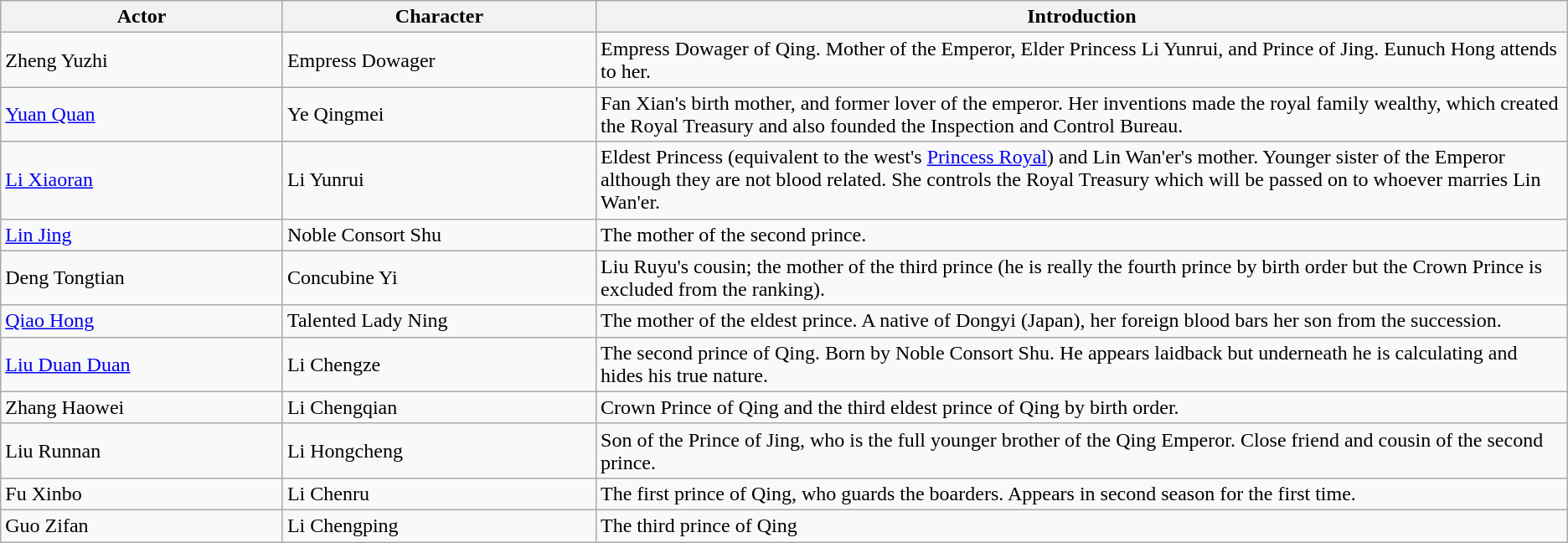<table class="wikitable">
<tr>
<th style="width:18%">Actor</th>
<th style="width:20%">Character</th>
<th>Introduction</th>
</tr>
<tr>
<td>Zheng Yuzhi</td>
<td>Empress Dowager</td>
<td>Empress Dowager of Qing. Mother of the Emperor, Elder Princess Li Yunrui, and Prince of Jing. Eunuch Hong attends to her.</td>
</tr>
<tr>
<td><a href='#'>Yuan Quan</a></td>
<td>Ye Qingmei</td>
<td>Fan Xian's birth mother, and former lover of the emperor. Her inventions made the royal family wealthy, which created the Royal Treasury and also founded the Inspection and Control Bureau.</td>
</tr>
<tr>
<td><a href='#'>Li Xiaoran</a></td>
<td>Li Yunrui</td>
<td>Eldest Princess (equivalent to the west's <a href='#'>Princess Royal</a>) and Lin Wan'er's mother. Younger sister of the Emperor although they are not blood related. She controls the Royal Treasury which will be passed on to whoever marries Lin Wan'er.</td>
</tr>
<tr>
<td><a href='#'>Lin Jing</a></td>
<td>Noble Consort Shu</td>
<td>The mother of the second prince.</td>
</tr>
<tr>
<td>Deng Tongtian</td>
<td>Concubine Yi</td>
<td>Liu Ruyu's cousin; the mother of the third prince (he is really the fourth prince by birth order but the Crown Prince is excluded from the ranking).</td>
</tr>
<tr>
<td><a href='#'>Qiao Hong</a></td>
<td>Talented Lady Ning</td>
<td>The mother of the eldest prince. A native of Dongyi (Japan), her foreign blood bars her son from the succession.</td>
</tr>
<tr>
<td><a href='#'>Liu Duan Duan</a></td>
<td>Li Chengze</td>
<td>The second prince of Qing. Born by Noble Consort Shu. He appears laidback but underneath he is calculating and hides his true nature.</td>
</tr>
<tr>
<td>Zhang Haowei</td>
<td>Li Chengqian</td>
<td>Crown Prince of Qing and the third eldest prince of Qing by birth order.</td>
</tr>
<tr>
<td>Liu Runnan</td>
<td>Li Hongcheng</td>
<td>Son of the Prince of Jing, who is the full younger brother of the Qing Emperor. Close friend and cousin of the second prince.</td>
</tr>
<tr>
<td>Fu Xinbo</td>
<td>Li Chenru</td>
<td>The first prince of Qing, who guards the boarders. Appears in second season for the first time.</td>
</tr>
<tr>
<td>Guo Zifan</td>
<td>Li Chengping</td>
<td>The third prince of Qing</td>
</tr>
</table>
